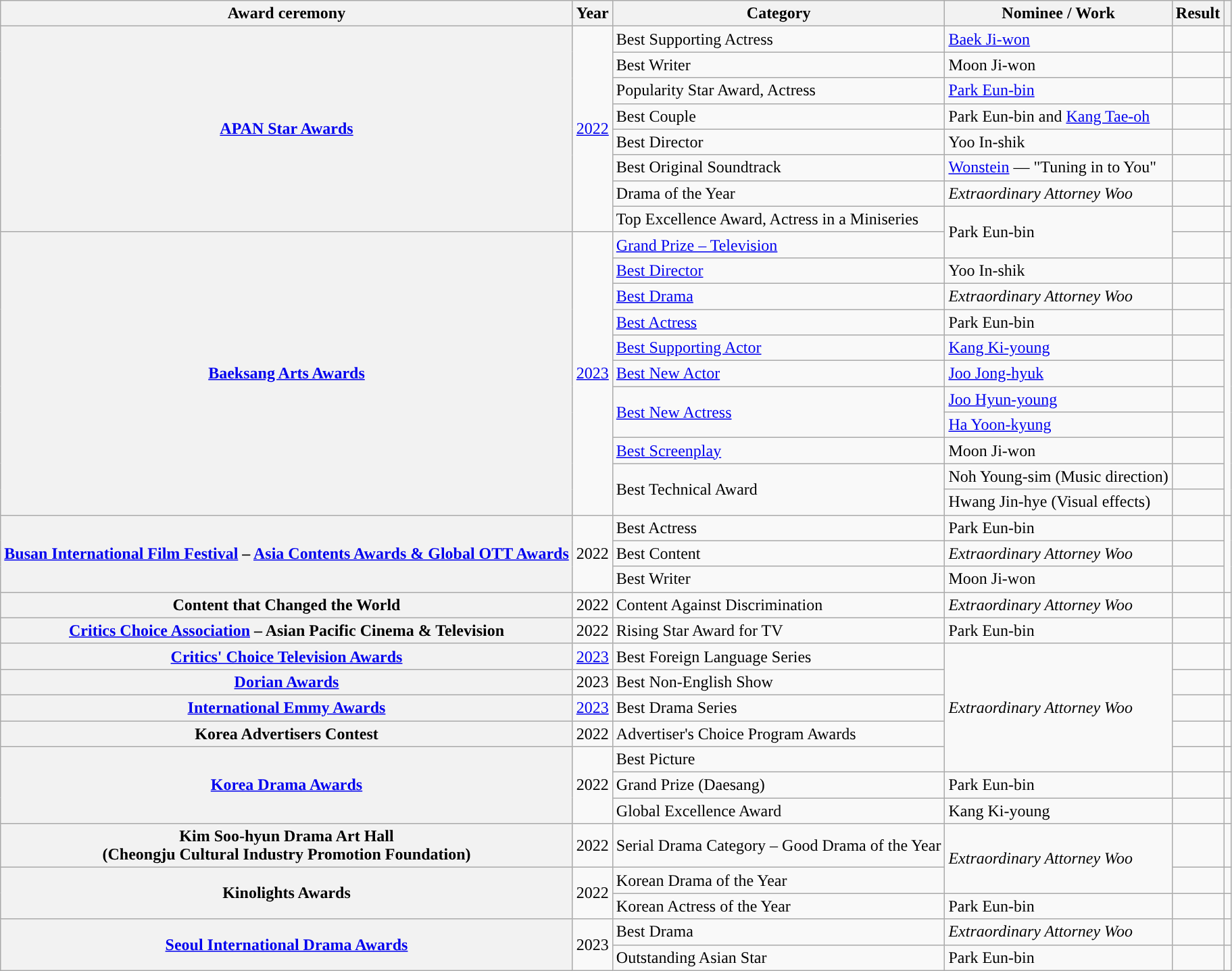<table class="wikitable plainrowheaders">
<tr>
<th scope="col">Award ceremony </th>
<th scope="col">Year</th>
<th scope="col">Category </th>
<th scope="col">Nominee / Work</th>
<th scope="col">Result</th>
<th scope="col" class="unsortable"></th>
</tr>
<tr>
<th scope="row" rowspan="8"><a href='#'>APAN Star Awards</a></th>
<td style="text-align:center" rowspan="8"><a href='#'>2022</a></td>
<td>Best Supporting Actress</td>
<td><a href='#'>Baek Ji-won</a></td>
<td></td>
<td style="text-align:center"></td>
</tr>
<tr>
<td>Best Writer</td>
<td>Moon Ji-won</td>
<td></td>
<td style="text-align:center"></td>
</tr>
<tr>
<td>Popularity Star Award, Actress</td>
<td><a href='#'>Park Eun-bin</a></td>
<td></td>
<td style="text-align:center"></td>
</tr>
<tr>
<td>Best Couple</td>
<td>Park Eun-bin and <a href='#'>Kang Tae-oh</a></td>
<td></td>
<td style="text-align:center"></td>
</tr>
<tr>
<td>Best Director</td>
<td>Yoo In-shik</td>
<td></td>
<td style="text-align:center"></td>
</tr>
<tr>
<td>Best Original Soundtrack</td>
<td><a href='#'>Wonstein</a> — "Tuning in to You"</td>
<td></td>
<td style="text-align:center"></td>
</tr>
<tr>
<td>Drama of the Year</td>
<td><em>Extraordinary Attorney Woo</em></td>
<td></td>
<td style="text-align:center"></td>
</tr>
<tr>
<td>Top Excellence Award, Actress in a Miniseries</td>
<td rowspan="2">Park Eun-bin</td>
<td></td>
<td style="text-align:center"></td>
</tr>
<tr>
<th scope="row" rowspan="11"><a href='#'>Baeksang Arts Awards</a></th>
<td style="text-align:center" rowspan="11"><a href='#'>2023</a></td>
<td><a href='#'>Grand Prize – Television</a></td>
<td></td>
<td style="text-align:center"></td>
</tr>
<tr>
<td><a href='#'>Best Director</a></td>
<td>Yoo In-shik</td>
<td></td>
<td style="text-align:center"></td>
</tr>
<tr>
<td><a href='#'>Best Drama</a></td>
<td><em>Extraordinary Attorney Woo</em></td>
<td></td>
<td rowspan="9"></td>
</tr>
<tr>
<td><a href='#'>Best Actress</a></td>
<td>Park Eun-bin</td>
<td></td>
</tr>
<tr>
<td><a href='#'>Best Supporting Actor</a></td>
<td><a href='#'>Kang Ki-young</a></td>
<td></td>
</tr>
<tr>
<td><a href='#'>Best New Actor</a></td>
<td><a href='#'>Joo Jong-hyuk</a></td>
<td></td>
</tr>
<tr>
<td rowspan="2"><a href='#'>Best New Actress</a></td>
<td><a href='#'>Joo Hyun-young</a></td>
<td></td>
</tr>
<tr>
<td><a href='#'>Ha Yoon-kyung</a></td>
<td></td>
</tr>
<tr>
<td><a href='#'>Best Screenplay</a></td>
<td>Moon Ji-won</td>
<td></td>
</tr>
<tr>
<td rowspan="2">Best Technical Award</td>
<td>Noh Young-sim (Music direction)</td>
<td></td>
</tr>
<tr>
<td>Hwang Jin-hye (Visual effects)</td>
<td></td>
</tr>
<tr>
<th scope="row" rowspan="3"><a href='#'>Busan International Film Festival</a> – <a href='#'>Asia Contents Awards & Global OTT Awards</a></th>
<td rowspan="3" style="text-align:center">2022</td>
<td>Best Actress</td>
<td>Park Eun-bin</td>
<td></td>
<td rowspan="3"></td>
</tr>
<tr>
<td>Best Content</td>
<td><em>Extraordinary Attorney Woo</em></td>
<td></td>
</tr>
<tr>
<td>Best Writer</td>
<td>Moon Ji-won</td>
<td></td>
</tr>
<tr>
<th scope="row">Content that Changed the World</th>
<td style="text-align:center">2022</td>
<td>Content Against Discrimination</td>
<td><em>Extraordinary Attorney Woo</em></td>
<td></td>
<td style="text-align:center"></td>
</tr>
<tr>
<th scope="row"><a href='#'>Critics Choice Association</a> – Asian Pacific Cinema & Television</th>
<td style="text-align:center">2022</td>
<td>Rising Star Award for TV</td>
<td>Park Eun-bin</td>
<td></td>
<td style="text-align:center"></td>
</tr>
<tr>
<th scope="row"><a href='#'>Critics' Choice Television Awards</a></th>
<td style="text-align:center"><a href='#'>2023</a></td>
<td>Best Foreign Language Series</td>
<td rowspan="5"><em>Extraordinary Attorney Woo</em></td>
<td></td>
<td style="text-align:center"></td>
</tr>
<tr>
<th scope="row"><a href='#'>Dorian Awards</a></th>
<td style="text-align:center">2023</td>
<td>Best Non-English Show</td>
<td></td>
<td style="text-align:center"></td>
</tr>
<tr>
<th scope="row"><a href='#'>International Emmy Awards</a></th>
<td><a href='#'>2023</a></td>
<td>Best Drama Series</td>
<td></td>
<td style="text-align:center"></td>
</tr>
<tr>
<th scope="row">Korea Advertisers Contest</th>
<td style="text-align:center">2022</td>
<td>Advertiser's Choice Program Awards</td>
<td></td>
<td style="text-align:center"></td>
</tr>
<tr>
<th scope="row" rowspan="3"><a href='#'>Korea Drama Awards</a></th>
<td style="text-align:center"rowspan="3">2022</td>
<td>Best Picture</td>
<td></td>
<td style="text-align:center"></td>
</tr>
<tr>
<td>Grand Prize (Daesang)</td>
<td>Park Eun-bin</td>
<td></td>
<td style="text-align:center"></td>
</tr>
<tr>
<td>Global Excellence Award</td>
<td>Kang Ki-young</td>
<td></td>
<td style="text-align:center"></td>
</tr>
<tr>
<th scope="row">Kim Soo-hyun Drama Art Hall<br>(Cheongju Cultural Industry Promotion Foundation)</th>
<td>2022</td>
<td>Serial Drama Category – Good Drama of the Year</td>
<td rowspan="2"><em>Extraordinary Attorney Woo</em></td>
<td></td>
<td style="text-align:center"></td>
</tr>
<tr>
<th scope="row" rowspan="2">Kinolights Awards</th>
<td rowspan="2">2022</td>
<td>Korean Drama of the Year</td>
<td></td>
<td style="text-align:center"></td>
</tr>
<tr>
<td>Korean Actress of the Year</td>
<td>Park Eun-bin</td>
<td></td>
<td style="text-align:center"></td>
</tr>
<tr>
<th scope="row" rowspan="2"><a href='#'>Seoul International Drama Awards</a></th>
<td rowspan="2" style="text-align:center">2023</td>
<td>Best Drama</td>
<td><em>Extraordinary Attorney Woo</em></td>
<td></td>
<td style="text-align:center"></td>
</tr>
<tr>
<td>Outstanding Asian Star</td>
<td>Park Eun-bin</td>
<td></td>
<td style="text-align:center"></td>
</tr>
</table>
